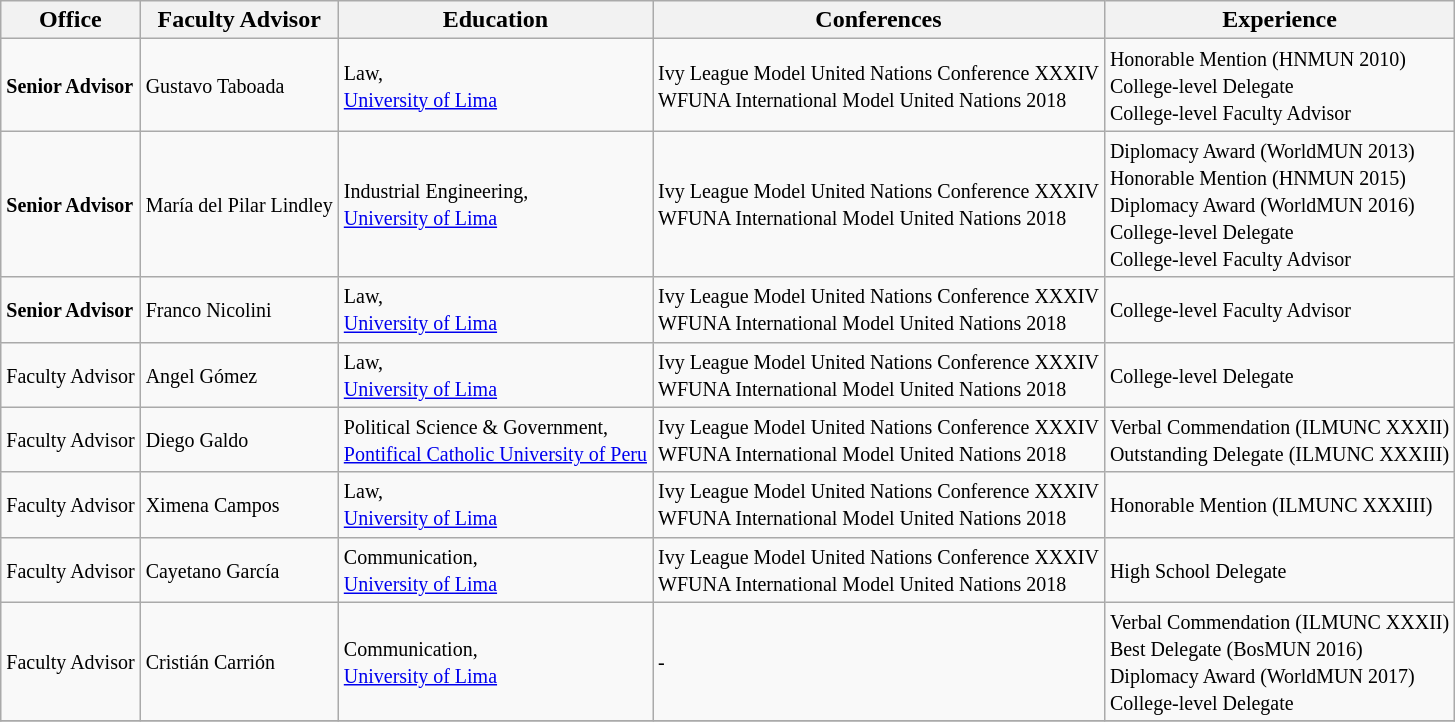<table class="wikitable sortable" style="text-align:left">
<tr>
<th>Office</th>
<th>Faculty Advisor</th>
<th>Education</th>
<th>Conferences</th>
<th>Experience</th>
</tr>
<tr>
<td><small><strong>Senior Advisor</strong></small></td>
<td><small>Gustavo Taboada</small></td>
<td><small>Law,<br>  <a href='#'>University of Lima</a></small></td>
<td><small>Ivy League Model United Nations Conference XXXIV<br> WFUNA International Model United Nations 2018</small></td>
<td><small>Honorable Mention (HNMUN 2010)<br>College-level Delegate<br>College-level Faculty Advisor</small></td>
</tr>
<tr>
<td><small><strong>Senior Advisor</strong></small></td>
<td><small>María del Pilar Lindley</small></td>
<td><small>Industrial Engineering,<br>  <a href='#'>University of Lima</a></small></td>
<td><small>Ivy League Model United Nations Conference XXXIV<br> WFUNA International Model United Nations 2018</small></td>
<td><small>Diplomacy Award (WorldMUN 2013)<br>Honorable Mention (HNMUN 2015)<br>Diplomacy Award (WorldMUN 2016)<br>College-level Delegate<br>College-level Faculty Advisor</small></td>
</tr>
<tr>
<td><small><strong>Senior Advisor</strong></small></td>
<td><small>Franco Nicolini</small></td>
<td><small>Law,<br>  <a href='#'>University of Lima</a></small></td>
<td><small>Ivy League Model United Nations Conference XXXIV<br> WFUNA International Model United Nations 2018</small></td>
<td><small>College-level Faculty Advisor</small></td>
</tr>
<tr>
<td><small>Faculty Advisor</small></td>
<td><small>Angel Gómez</small></td>
<td><small>Law,<br>  <a href='#'>University of Lima</a></small></td>
<td><small>Ivy League Model United Nations Conference XXXIV<br> WFUNA International Model United Nations 2018</small></td>
<td><small>College-level Delegate</small></td>
</tr>
<tr>
<td><small>Faculty Advisor</small></td>
<td><small>Diego Galdo</small></td>
<td><small>Political Science & Government,<br> <a href='#'>Pontifical Catholic University of Peru</a></small></td>
<td><small>Ivy League Model United Nations Conference XXXIV<br> WFUNA International Model United Nations 2018</small></td>
<td><small>Verbal Commendation (ILMUNC XXXII)<br>Outstanding Delegate (ILMUNC XXXIII)</small></td>
</tr>
<tr>
<td><small>Faculty Advisor</small></td>
<td><small>Ximena Campos</small></td>
<td><small>Law,<br>  <a href='#'>University of Lima</a></small></td>
<td><small>Ivy League Model United Nations Conference XXXIV<br> WFUNA International Model United Nations 2018</small></td>
<td><small>Honorable Mention (ILMUNC XXXIII)</small></td>
</tr>
<tr>
<td><small>Faculty Advisor</small></td>
<td><small>Cayetano García</small></td>
<td><small>Communication,<br>  <a href='#'>University of Lima</a></small></td>
<td><small>Ivy League Model United Nations Conference XXXIV<br> WFUNA International Model United Nations 2018</small></td>
<td><small>High School Delegate</small></td>
</tr>
<tr>
<td><small>Faculty Advisor</small></td>
<td><small>Cristián Carrión</small></td>
<td><small>Communication,<br>  <a href='#'>University of Lima</a></small></td>
<td><small>-</small></td>
<td><small>Verbal Commendation (ILMUNC XXXII)<br>Best Delegate (BosMUN 2016)<br>Diplomacy Award (WorldMUN 2017)<br>College-level Delegate</small></td>
</tr>
<tr>
</tr>
</table>
